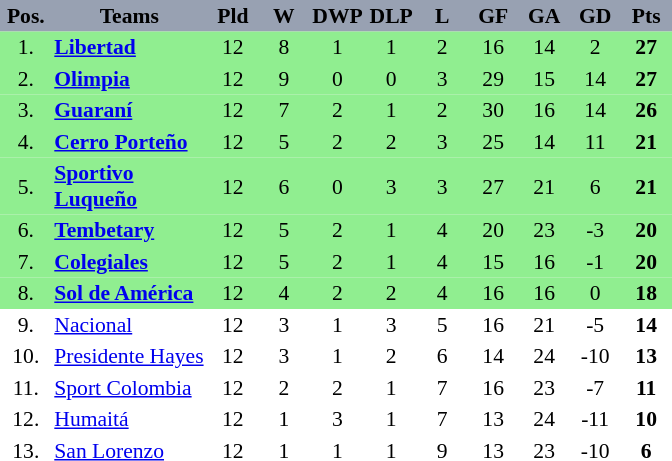<table class="sortable" align=center style="font-size: 90%; border-collapse:collapse" border=0 cellspacing=0 cellpadding=2>
<tr align=center bgcolor=#98A1B2>
<th width=30><span>Pos.</span></th>
<th width=100>Teams</th>
<th width=30><span>Pld</span></th>
<th width=30><span>W</span></th>
<th width=30><span>DWP</span></th>
<th width=30><span>DLP</span></th>
<th width=30><span>L</span></th>
<th width=30><span>GF</span></th>
<th width=30><span>GA</span></th>
<th width=30><span>GD</span></th>
<th width=30><span>Pts</span></th>
</tr>
<tr align=center style="background: #90EE90">
<td>1.</td>
<td align="left"><strong><a href='#'>Libertad</a></strong></td>
<td>12</td>
<td>8</td>
<td>1</td>
<td>1</td>
<td>2</td>
<td>16</td>
<td>14</td>
<td>2</td>
<td><strong>27</strong></td>
</tr>
<tr align=center style="background: #90EE90">
<td>2.</td>
<td align="left"><strong><a href='#'>Olimpia</a></strong></td>
<td>12</td>
<td>9</td>
<td>0</td>
<td>0</td>
<td>3</td>
<td>29</td>
<td>15</td>
<td>14</td>
<td><strong>27</strong></td>
</tr>
<tr align=center style="background: #90EE90">
<td>3.</td>
<td align="left"><strong><a href='#'>Guaraní</a></strong></td>
<td>12</td>
<td>7</td>
<td>2</td>
<td>1</td>
<td>2</td>
<td>30</td>
<td>16</td>
<td>14</td>
<td><strong>26</strong></td>
</tr>
<tr align=center style="background: #90EE90">
<td>4.</td>
<td align="left"><strong><a href='#'>Cerro Porteño</a></strong></td>
<td>12</td>
<td>5</td>
<td>2</td>
<td>2</td>
<td>3</td>
<td>25</td>
<td>14</td>
<td>11</td>
<td><strong>21</strong></td>
</tr>
<tr align=center style="background: #90EE90">
<td>5.</td>
<td align="left"><strong><a href='#'>Sportivo Luqueño</a></strong></td>
<td>12</td>
<td>6</td>
<td>0</td>
<td>3</td>
<td>3</td>
<td>27</td>
<td>21</td>
<td>6</td>
<td><strong>21</strong></td>
</tr>
<tr align=center style="background: #90EE90">
<td>6.</td>
<td align="left"><strong><a href='#'>Tembetary</a></strong></td>
<td>12</td>
<td>5</td>
<td>2</td>
<td>1</td>
<td>4</td>
<td>20</td>
<td>23</td>
<td>-3</td>
<td><strong>20</strong></td>
</tr>
<tr align=center style="background: #90EE90">
<td>7.</td>
<td align="left"><strong><a href='#'>Colegiales</a></strong></td>
<td>12</td>
<td>5</td>
<td>2</td>
<td>1</td>
<td>4</td>
<td>15</td>
<td>16</td>
<td>-1</td>
<td><strong>20</strong></td>
</tr>
<tr align=center style="background: #90EE90">
<td>8.</td>
<td align="left"><strong><a href='#'>Sol de América</a></strong></td>
<td>12</td>
<td>4</td>
<td>2</td>
<td>2</td>
<td>4</td>
<td>16</td>
<td>16</td>
<td>0</td>
<td><strong>18</strong></td>
</tr>
<tr align=center>
<td>9.</td>
<td align="left"><a href='#'>Nacional</a></td>
<td>12</td>
<td>3</td>
<td>1</td>
<td>3</td>
<td>5</td>
<td>16</td>
<td>21</td>
<td>-5</td>
<td><strong>14</strong></td>
</tr>
<tr align=center>
<td>10.</td>
<td align="left"><a href='#'>Presidente Hayes</a></td>
<td>12</td>
<td>3</td>
<td>1</td>
<td>2</td>
<td>6</td>
<td>14</td>
<td>24</td>
<td>-10</td>
<td><strong>13</strong></td>
</tr>
<tr align=center>
<td>11.</td>
<td align="left"><a href='#'>Sport Colombia</a></td>
<td>12</td>
<td>2</td>
<td>2</td>
<td>1</td>
<td>7</td>
<td>16</td>
<td>23</td>
<td>-7</td>
<td><strong>11</strong></td>
</tr>
<tr align=center>
<td>12.</td>
<td align="left"><a href='#'>Humaitá</a></td>
<td>12</td>
<td>1</td>
<td>3</td>
<td>1</td>
<td>7</td>
<td>13</td>
<td>24</td>
<td>-11</td>
<td><strong>10</strong></td>
</tr>
<tr align=center>
<td>13.</td>
<td align="left"><a href='#'>San Lorenzo</a></td>
<td>12</td>
<td>1</td>
<td>1</td>
<td>1</td>
<td>9</td>
<td>13</td>
<td>23</td>
<td>-10</td>
<td><strong>6</strong></td>
</tr>
</table>
